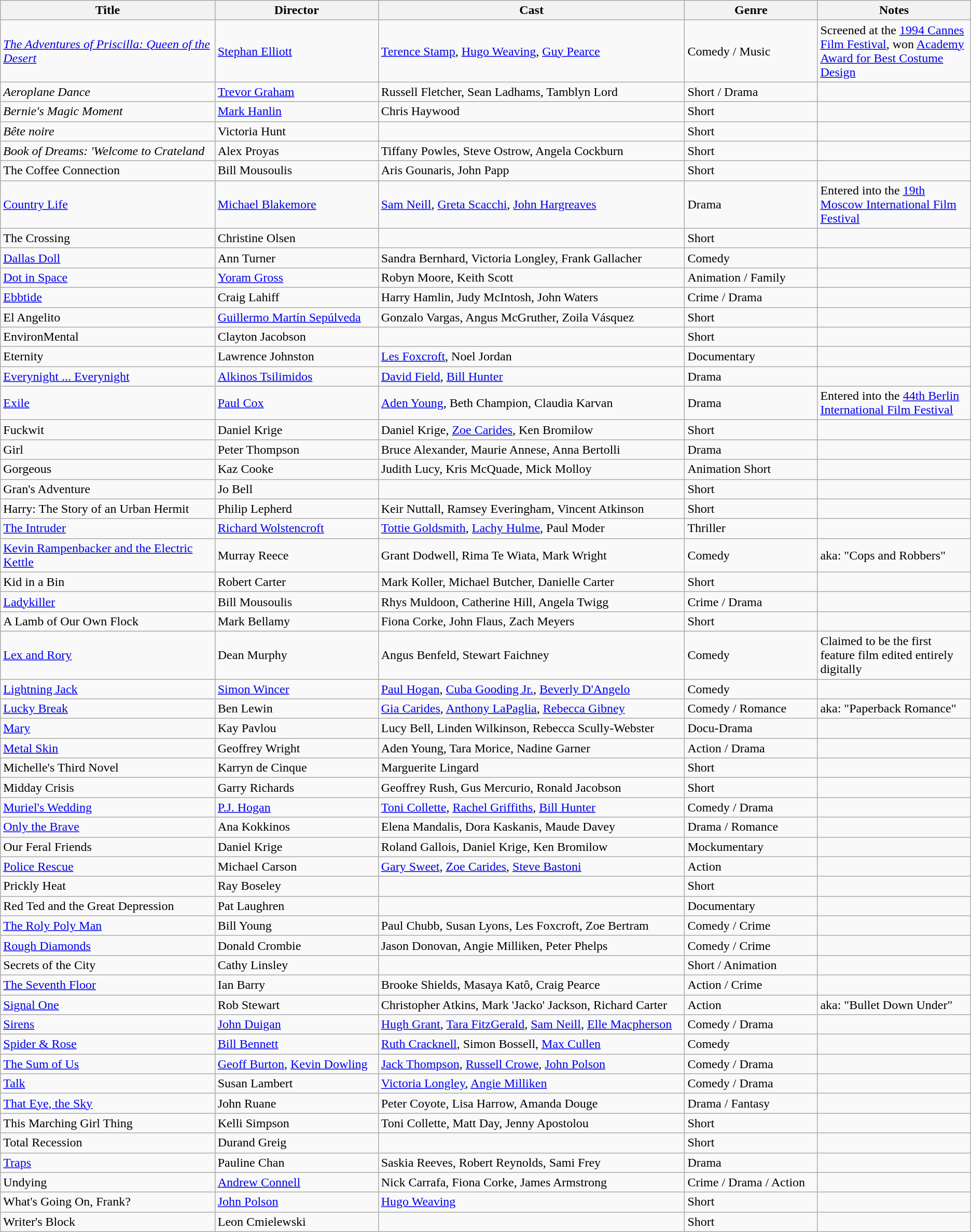<table class="wikitable">
<tr>
<th width="21%">Title</th>
<th width="16%">Director</th>
<th width="30%">Cast</th>
<th width="13%">Genre</th>
<th width="15%">Notes</th>
</tr>
<tr>
<td><em><a href='#'>The Adventures of Priscilla: Queen of the Desert</a></em></td>
<td><a href='#'>Stephan Elliott</a></td>
<td><a href='#'>Terence Stamp</a>, <a href='#'>Hugo Weaving</a>, <a href='#'>Guy Pearce</a></td>
<td>Comedy / Music</td>
<td>Screened at the <a href='#'>1994 Cannes Film Festival</a>, won <a href='#'>Academy Award for Best Costume Design</a></td>
</tr>
<tr>
<td><em>Aeroplane Dance</em></td>
<td><a href='#'>Trevor Graham</a></td>
<td>Russell Fletcher, Sean Ladhams, Tamblyn Lord</td>
<td>Short / Drama</td>
<td></td>
</tr>
<tr>
<td><em>Bernie's Magic Moment</em></td>
<td><a href='#'>Mark Hanlin</a></td>
<td>Chris Haywood</td>
<td>Short</td>
<td></td>
</tr>
<tr>
<td><em>Bête noire</em></td>
<td>Victoria Hunt</td>
<td></td>
<td>Short</td>
<td></td>
</tr>
<tr>
<td><em>Book of Dreams: 'Welcome to Crateland<strong></td>
<td>Alex Proyas</td>
<td>Tiffany Powles, Steve Ostrow, Angela Cockburn</td>
<td>Short</td>
<td></td>
</tr>
<tr>
<td></em>The Coffee Connection<em></td>
<td>Bill Mousoulis</td>
<td>Aris Gounaris, John Papp</td>
<td>Short</td>
<td></td>
</tr>
<tr>
<td></em><a href='#'>Country Life</a><em></td>
<td><a href='#'>Michael Blakemore</a></td>
<td><a href='#'>Sam Neill</a>, <a href='#'>Greta Scacchi</a>, <a href='#'>John Hargreaves</a></td>
<td>Drama</td>
<td>Entered into the <a href='#'>19th Moscow International Film Festival</a></td>
</tr>
<tr>
<td></em>The Crossing<em></td>
<td>Christine Olsen</td>
<td></td>
<td>Short</td>
<td></td>
</tr>
<tr>
<td></em><a href='#'>Dallas Doll</a><em></td>
<td>Ann Turner</td>
<td>Sandra Bernhard, Victoria Longley, Frank Gallacher</td>
<td>Comedy</td>
<td></td>
</tr>
<tr>
<td></em><a href='#'>Dot in Space</a><em></td>
<td><a href='#'>Yoram Gross</a></td>
<td>Robyn Moore, Keith Scott</td>
<td>Animation / Family</td>
<td></td>
</tr>
<tr>
<td></em><a href='#'>Ebbtide</a><em></td>
<td>Craig Lahiff</td>
<td>Harry Hamlin, Judy McIntosh, John Waters</td>
<td>Crime / Drama</td>
<td></td>
</tr>
<tr>
<td></em>El Angelito<em></td>
<td><a href='#'>Guillermo Martín Sepúlveda</a></td>
<td>Gonzalo Vargas, Angus McGruther, Zoila Vásquez</td>
<td>Short</td>
<td></td>
</tr>
<tr>
<td></em>EnvironMental<em></td>
<td>Clayton Jacobson</td>
<td></td>
<td>Short</td>
<td></td>
</tr>
<tr>
<td></em>Eternity<em></td>
<td>Lawrence Johnston</td>
<td><a href='#'>Les Foxcroft</a>, Noel Jordan</td>
<td>Documentary</td>
<td></td>
</tr>
<tr>
<td></em><a href='#'>Everynight ... Everynight</a><em></td>
<td><a href='#'>Alkinos Tsilimidos</a></td>
<td><a href='#'>David Field</a>, <a href='#'>Bill Hunter</a></td>
<td>Drama</td>
<td></td>
</tr>
<tr>
<td></em><a href='#'>Exile</a><em></td>
<td><a href='#'>Paul Cox</a></td>
<td><a href='#'>Aden Young</a>, Beth Champion, Claudia Karvan</td>
<td>Drama</td>
<td>Entered into the <a href='#'>44th Berlin International Film Festival</a></td>
</tr>
<tr>
<td></em>Fuckwit<em></td>
<td>Daniel Krige</td>
<td>Daniel Krige, <a href='#'>Zoe Carides</a>, Ken Bromilow</td>
<td>Short</td>
<td></td>
</tr>
<tr>
<td></em>Girl<em></td>
<td>Peter Thompson</td>
<td>Bruce Alexander, Maurie Annese, Anna Bertolli</td>
<td>Drama</td>
<td></td>
</tr>
<tr>
<td></em>Gorgeous<em></td>
<td>Kaz Cooke</td>
<td>Judith Lucy, Kris McQuade, Mick Molloy</td>
<td>Animation Short</td>
<td></td>
</tr>
<tr>
<td></em>Gran's Adventure<em></td>
<td>Jo Bell</td>
<td></td>
<td>Short</td>
<td></td>
</tr>
<tr>
<td></em>Harry: The Story of an Urban Hermit<em></td>
<td>Philip Lepherd</td>
<td>Keir Nuttall, Ramsey Everingham, Vincent Atkinson</td>
<td>Short</td>
<td></td>
</tr>
<tr>
<td></em><a href='#'>The Intruder</a><em></td>
<td><a href='#'>Richard Wolstencroft</a></td>
<td><a href='#'>Tottie Goldsmith</a>, <a href='#'>Lachy Hulme</a>, Paul Moder</td>
<td>Thriller</td>
<td></td>
</tr>
<tr>
<td></em><a href='#'>Kevin Rampenbacker and the Electric Kettle</a><em></td>
<td>Murray Reece</td>
<td>Grant Dodwell, Rima Te Wiata, Mark Wright</td>
<td>Comedy</td>
<td>aka: "Cops and Robbers"</td>
</tr>
<tr>
<td></em>Kid in a Bin<em></td>
<td>Robert Carter</td>
<td>Mark Koller, Michael Butcher, Danielle Carter</td>
<td>Short</td>
<td></td>
</tr>
<tr>
<td></em><a href='#'>Ladykiller</a><em></td>
<td>Bill Mousoulis</td>
<td>Rhys Muldoon, Catherine Hill, Angela Twigg</td>
<td>Crime / Drama</td>
<td></td>
</tr>
<tr>
<td></em>A Lamb of Our Own Flock<em></td>
<td>Mark Bellamy</td>
<td>Fiona Corke, John Flaus, Zach Meyers</td>
<td>Short</td>
<td></td>
</tr>
<tr>
<td></em><a href='#'>Lex and Rory</a><em></td>
<td>Dean Murphy</td>
<td>Angus Benfeld, Stewart Faichney</td>
<td>Comedy</td>
<td>Claimed to be the first feature film edited entirely digitally</td>
</tr>
<tr>
<td></em><a href='#'>Lightning Jack</a><em></td>
<td><a href='#'>Simon Wincer</a></td>
<td><a href='#'>Paul Hogan</a>, <a href='#'>Cuba Gooding Jr.</a>, <a href='#'>Beverly D'Angelo</a></td>
<td>Comedy</td>
<td></td>
</tr>
<tr>
<td></em><a href='#'>Lucky Break</a><em></td>
<td>Ben Lewin</td>
<td><a href='#'>Gia Carides</a>, <a href='#'>Anthony LaPaglia</a>, <a href='#'>Rebecca Gibney</a></td>
<td>Comedy / Romance</td>
<td>aka: "Paperback Romance"</td>
</tr>
<tr>
<td></em><a href='#'>Mary</a><em></td>
<td>Kay Pavlou</td>
<td>Lucy Bell, Linden Wilkinson, Rebecca Scully-Webster</td>
<td>Docu-Drama</td>
<td></td>
</tr>
<tr>
<td></em><a href='#'>Metal Skin</a><em></td>
<td>Geoffrey Wright</td>
<td>Aden Young, Tara Morice, Nadine Garner</td>
<td>Action / Drama</td>
<td></td>
</tr>
<tr>
<td></em>Michelle's Third Novel<em></td>
<td>Karryn de Cinque</td>
<td>Marguerite Lingard</td>
<td>Short</td>
<td></td>
</tr>
<tr>
<td></em>Midday Crisis<em></td>
<td>Garry Richards</td>
<td>Geoffrey Rush, Gus Mercurio, Ronald Jacobson</td>
<td>Short</td>
<td></td>
</tr>
<tr>
<td></em><a href='#'>Muriel's Wedding</a><em></td>
<td><a href='#'>P.J. Hogan</a></td>
<td><a href='#'>Toni Collette</a>, <a href='#'>Rachel Griffiths</a>, <a href='#'>Bill Hunter</a></td>
<td>Comedy / Drama</td>
<td></td>
</tr>
<tr>
<td></em><a href='#'>Only the Brave</a><em></td>
<td>Ana Kokkinos</td>
<td>Elena Mandalis, Dora Kaskanis, Maude Davey</td>
<td>Drama / Romance</td>
<td></td>
</tr>
<tr>
<td></em>Our Feral Friends<em></td>
<td>Daniel Krige</td>
<td>Roland Gallois, Daniel Krige, Ken Bromilow</td>
<td>Mockumentary</td>
<td></td>
</tr>
<tr>
<td></em><a href='#'>Police Rescue</a><em></td>
<td>Michael Carson</td>
<td><a href='#'>Gary Sweet</a>, <a href='#'>Zoe Carides</a>, <a href='#'>Steve Bastoni</a></td>
<td>Action</td>
<td></td>
</tr>
<tr>
<td></em>Prickly Heat<em></td>
<td>Ray Boseley</td>
<td></td>
<td>Short</td>
<td></td>
</tr>
<tr>
<td></em>Red Ted and the Great Depression<em></td>
<td>Pat Laughren</td>
<td></td>
<td>Documentary</td>
<td></td>
</tr>
<tr>
<td></em><a href='#'>The Roly Poly Man</a><em></td>
<td>Bill Young</td>
<td>Paul Chubb, Susan Lyons, Les Foxcroft, Zoe Bertram</td>
<td>Comedy / Crime</td>
<td></td>
</tr>
<tr>
<td></em><a href='#'>Rough Diamonds</a><em></td>
<td>Donald Crombie</td>
<td>Jason Donovan, Angie Milliken, Peter Phelps</td>
<td>Comedy / Crime</td>
<td></td>
</tr>
<tr>
<td></em>Secrets of the City<em></td>
<td>Cathy Linsley</td>
<td></td>
<td>Short / Animation</td>
<td></td>
</tr>
<tr>
<td></em><a href='#'>The Seventh Floor</a><em></td>
<td>Ian Barry</td>
<td>Brooke Shields, Masaya Katô, Craig Pearce</td>
<td>Action / Crime</td>
<td></td>
</tr>
<tr>
<td></em><a href='#'>Signal One</a><em></td>
<td>Rob Stewart</td>
<td>Christopher Atkins, Mark 'Jacko' Jackson, Richard Carter</td>
<td>Action</td>
<td>aka: "Bullet Down Under"</td>
</tr>
<tr>
<td></em><a href='#'>Sirens</a><em></td>
<td><a href='#'>John Duigan</a></td>
<td><a href='#'>Hugh Grant</a>, <a href='#'>Tara FitzGerald</a>, <a href='#'>Sam Neill</a>, <a href='#'>Elle Macpherson</a></td>
<td>Comedy / Drama</td>
<td></td>
</tr>
<tr>
<td></em><a href='#'>Spider & Rose</a><em></td>
<td><a href='#'>Bill Bennett</a></td>
<td><a href='#'>Ruth Cracknell</a>, Simon Bossell, <a href='#'>Max Cullen</a></td>
<td>Comedy</td>
<td></td>
</tr>
<tr>
<td></em><a href='#'>The Sum of Us</a><em></td>
<td><a href='#'>Geoff Burton</a>, <a href='#'>Kevin Dowling</a></td>
<td><a href='#'>Jack Thompson</a>, <a href='#'>Russell Crowe</a>, <a href='#'>John Polson</a></td>
<td>Comedy / Drama</td>
<td></td>
</tr>
<tr>
<td></em><a href='#'>Talk</a><em></td>
<td>Susan Lambert</td>
<td><a href='#'>Victoria Longley</a>, <a href='#'>Angie Milliken</a></td>
<td>Comedy / Drama</td>
<td></td>
</tr>
<tr>
<td></em><a href='#'>That Eye, the Sky</a><em></td>
<td>John Ruane</td>
<td>Peter Coyote, Lisa Harrow, Amanda Douge</td>
<td>Drama / Fantasy</td>
<td></td>
</tr>
<tr>
<td></em>This Marching Girl Thing<em></td>
<td>Kelli Simpson</td>
<td>Toni Collette, Matt Day, Jenny Apostolou</td>
<td>Short</td>
<td></td>
</tr>
<tr>
<td></em>Total Recession<em></td>
<td>Durand Greig</td>
<td></td>
<td>Short</td>
<td></td>
</tr>
<tr>
<td></em><a href='#'>Traps</a><em></td>
<td>Pauline Chan</td>
<td>Saskia Reeves, Robert Reynolds, Sami Frey</td>
<td>Drama</td>
<td></td>
</tr>
<tr>
<td></em>Undying<em></td>
<td><a href='#'>Andrew Connell</a></td>
<td>Nick Carrafa, Fiona Corke, James Armstrong</td>
<td>Crime / Drama / Action</td>
<td></td>
</tr>
<tr>
<td></em>What's Going On, Frank?<em></td>
<td><a href='#'>John Polson</a></td>
<td><a href='#'>Hugo Weaving</a></td>
<td>Short</td>
<td></td>
</tr>
<tr>
<td></em>Writer's Block<em></td>
<td>Leon Cmielewski</td>
<td></td>
<td>Short</td>
<td></td>
</tr>
</table>
